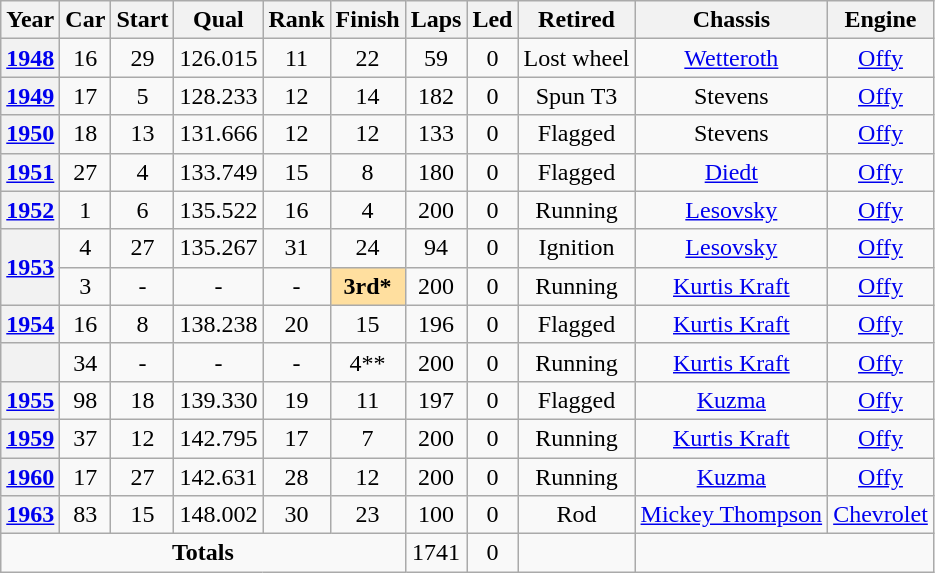<table class="wikitable" style="text-align:center">
<tr>
<th>Year</th>
<th>Car</th>
<th>Start</th>
<th>Qual</th>
<th>Rank</th>
<th>Finish</th>
<th>Laps</th>
<th>Led</th>
<th>Retired</th>
<th>Chassis</th>
<th>Engine</th>
</tr>
<tr>
<th><a href='#'>1948</a></th>
<td>16</td>
<td>29</td>
<td>126.015</td>
<td>11</td>
<td>22</td>
<td>59</td>
<td>0</td>
<td>Lost wheel</td>
<td><a href='#'>Wetteroth</a></td>
<td><a href='#'>Offy</a></td>
</tr>
<tr>
<th><a href='#'>1949</a></th>
<td>17</td>
<td>5</td>
<td>128.233</td>
<td>12</td>
<td>14</td>
<td>182</td>
<td>0</td>
<td>Spun T3</td>
<td>Stevens</td>
<td><a href='#'>Offy</a></td>
</tr>
<tr>
<th><a href='#'>1950</a></th>
<td>18</td>
<td>13</td>
<td>131.666</td>
<td>12</td>
<td>12</td>
<td>133</td>
<td>0</td>
<td>Flagged</td>
<td>Stevens</td>
<td><a href='#'>Offy</a></td>
</tr>
<tr>
<th><a href='#'>1951</a></th>
<td>27</td>
<td>4</td>
<td>133.749</td>
<td>15</td>
<td>8</td>
<td>180</td>
<td>0</td>
<td>Flagged</td>
<td><a href='#'>Diedt</a></td>
<td><a href='#'>Offy</a></td>
</tr>
<tr>
<th><a href='#'>1952</a></th>
<td>1</td>
<td>6</td>
<td>135.522</td>
<td>16</td>
<td>4</td>
<td>200</td>
<td>0</td>
<td>Running</td>
<td><a href='#'>Lesovsky</a></td>
<td><a href='#'>Offy</a></td>
</tr>
<tr>
<th rowspan='2'><a href='#'>1953</a></th>
<td>4</td>
<td>27</td>
<td>135.267</td>
<td>31</td>
<td>24</td>
<td>94</td>
<td>0</td>
<td>Ignition</td>
<td><a href='#'>Lesovsky</a></td>
<td><a href='#'>Offy</a></td>
</tr>
<tr>
<td>3</td>
<td>-</td>
<td>-</td>
<td>-</td>
<td style="background:#ffdf9f;"><strong>3rd*</strong></td>
<td>200</td>
<td>0</td>
<td>Running</td>
<td><a href='#'>Kurtis Kraft</a></td>
<td><a href='#'>Offy</a></td>
</tr>
<tr>
<th><a href='#'>1954</a></th>
<td>16</td>
<td>8</td>
<td>138.238</td>
<td>20</td>
<td>15</td>
<td>196</td>
<td>0</td>
<td>Flagged</td>
<td><a href='#'>Kurtis Kraft</a></td>
<td><a href='#'>Offy</a></td>
</tr>
<tr>
<th></th>
<td>34</td>
<td>-</td>
<td>-</td>
<td>-</td>
<td>4**</td>
<td>200</td>
<td>0</td>
<td>Running</td>
<td><a href='#'>Kurtis Kraft</a></td>
<td><a href='#'>Offy</a></td>
</tr>
<tr>
<th><a href='#'>1955</a></th>
<td>98</td>
<td>18</td>
<td>139.330</td>
<td>19</td>
<td>11</td>
<td>197</td>
<td>0</td>
<td>Flagged</td>
<td><a href='#'>Kuzma</a></td>
<td><a href='#'>Offy</a></td>
</tr>
<tr>
<th><a href='#'>1959</a></th>
<td>37</td>
<td>12</td>
<td>142.795</td>
<td>17</td>
<td>7</td>
<td>200</td>
<td>0</td>
<td>Running</td>
<td><a href='#'>Kurtis Kraft</a></td>
<td><a href='#'>Offy</a></td>
</tr>
<tr>
<th><a href='#'>1960</a></th>
<td>17</td>
<td>27</td>
<td>142.631</td>
<td>28</td>
<td>12</td>
<td>200</td>
<td>0</td>
<td>Running</td>
<td><a href='#'>Kuzma</a></td>
<td><a href='#'>Offy</a></td>
</tr>
<tr>
<th><a href='#'>1963</a></th>
<td>83</td>
<td>15</td>
<td>148.002</td>
<td>30</td>
<td>23</td>
<td>100</td>
<td>0</td>
<td>Rod</td>
<td><a href='#'>Mickey Thompson</a></td>
<td><a href='#'>Chevrolet</a></td>
</tr>
<tr>
<td colspan=6><strong>Totals</strong></td>
<td>1741</td>
<td>0</td>
<td></td>
</tr>
</table>
